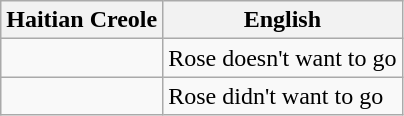<table class="wikitable">
<tr>
<th scope="col">Haitian Creole</th>
<th scope="col">English</th>
</tr>
<tr>
<td></td>
<td>Rose doesn't want to go</td>
</tr>
<tr>
<td></td>
<td>Rose didn't want to go</td>
</tr>
</table>
